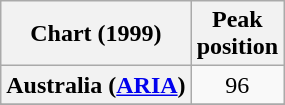<table class="wikitable sortable plainrowheaders">
<tr>
<th>Chart (1999)</th>
<th>Peak<br>position</th>
</tr>
<tr>
<th scope="row">Australia (<a href='#'>ARIA</a>)</th>
<td style="text-align:center;">96</td>
</tr>
<tr>
</tr>
<tr>
</tr>
<tr>
</tr>
<tr>
</tr>
</table>
